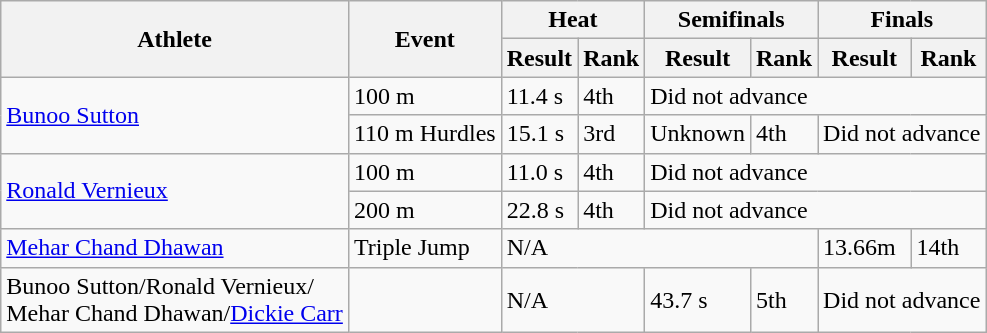<table class="wikitable">
<tr>
<th rowspan="2">Athlete</th>
<th rowspan="2">Event</th>
<th colspan="2">Heat</th>
<th colspan="2">Semifinals</th>
<th colspan="2">Finals</th>
</tr>
<tr>
<th>Result</th>
<th>Rank</th>
<th>Result</th>
<th>Rank</th>
<th>Result</th>
<th>Rank</th>
</tr>
<tr>
<td rowspan="2"><a href='#'>Bunoo Sutton</a></td>
<td>100 m</td>
<td>11.4 s</td>
<td>4th</td>
<td colspan="4">Did not advance</td>
</tr>
<tr>
<td>110 m Hurdles</td>
<td>15.1 s</td>
<td>3rd</td>
<td>Unknown</td>
<td>4th</td>
<td colspan="2">Did not advance</td>
</tr>
<tr>
<td rowspan="2"><a href='#'>Ronald Vernieux</a></td>
<td>100 m</td>
<td>11.0 s</td>
<td>4th</td>
<td colspan="4">Did not advance</td>
</tr>
<tr>
<td>200 m</td>
<td>22.8 s</td>
<td>4th</td>
<td colspan="4">Did not advance</td>
</tr>
<tr>
<td><a href='#'>Mehar Chand Dhawan</a></td>
<td>Triple Jump</td>
<td colspan="4">N/A</td>
<td>13.66m</td>
<td>14th</td>
</tr>
<tr>
<td>Bunoo Sutton/Ronald Vernieux/<br>Mehar Chand Dhawan/<a href='#'>Dickie Carr</a></td>
<td></td>
<td colspan="2">N/A</td>
<td>43.7 s</td>
<td>5th</td>
<td colspan="2">Did not advance</td>
</tr>
</table>
